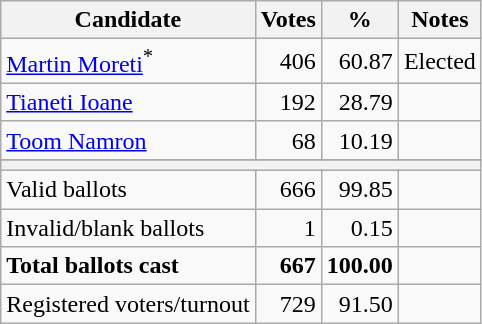<table class=wikitable style=text-align:right>
<tr>
<th>Candidate</th>
<th>Votes</th>
<th>%</th>
<th>Notes</th>
</tr>
<tr>
<td align=left><a href='#'>Martin Moreti</a><sup>*</sup></td>
<td>406</td>
<td>60.87</td>
<td>Elected</td>
</tr>
<tr>
<td align=left><a href='#'>Tianeti Ioane</a></td>
<td>192</td>
<td>28.79</td>
<td></td>
</tr>
<tr>
<td align=left><a href='#'>Toom Namron</a></td>
<td>68</td>
<td>10.19</td>
<td></td>
</tr>
<tr>
</tr>
<tr>
<th colspan=6></th>
</tr>
<tr>
<td align=left>Valid ballots</td>
<td>666</td>
<td>99.85</td>
<td></td>
</tr>
<tr>
<td align=left>Invalid/blank ballots</td>
<td>1</td>
<td>0.15</td>
<td></td>
</tr>
<tr style="font-weight:bold">
<td align=left>Total ballots cast</td>
<td>667</td>
<td>100.00</td>
<td></td>
</tr>
<tr>
<td align=left>Registered voters/turnout</td>
<td>729</td>
<td>91.50</td>
<td></td>
</tr>
</table>
